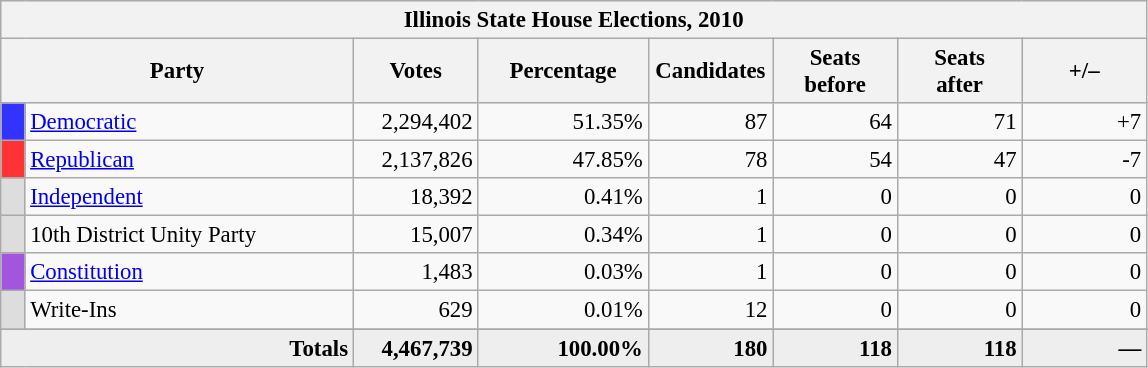<table class="wikitable" style="font-size: 95%;">
<tr style="background-color:#E9E9E9">
<th colspan="8">Illinois State House Elections, 2010</th>
</tr>
<tr bgcolor="#EEEEEE" align="center">
<th colspan=2 style="width: 15em">Party</th>
<th style="width: 5em">Votes</th>
<th style="width: 7em">Percentage</th>
<th style="width: 5em">Candidates</th>
<th style="width: 5em">Seats<br>before</th>
<th style="width: 5em">Seats<br>after</th>
<th style="width: 5em">+/–</th>
</tr>
<tr>
<th style="background-color:#3333FF; width: 3px"></th>
<td style="width: 130px"><a href='#'>Democratic</a></td>
<td align="right">2,294,402</td>
<td align="right">51.35%</td>
<td align="right">87</td>
<td align="right">64</td>
<td align="right">71</td>
<td align="right">+7</td>
</tr>
<tr>
<th style="background-color:#FF3333; width: 3px"></th>
<td style="width: 130px"><a href='#'>Republican</a></td>
<td align="right">2,137,826</td>
<td align="right">47.85%</td>
<td align="right">78</td>
<td align="right">54</td>
<td align="right">47</td>
<td align="right">-7</td>
</tr>
<tr>
<th style="background-color:#DDDDDD; width: 3px"></th>
<td style="width: 130px"><a href='#'>Independent</a></td>
<td align="right">18,392</td>
<td align="right">0.41%</td>
<td align="right">1</td>
<td align="right">0</td>
<td align="right">0</td>
<td align="right">0</td>
</tr>
<tr>
<th style="background-color:#DDDDDD; width: 3px"></th>
<td style="width: 130px">10th District Unity Party</td>
<td align="right">15,007</td>
<td align="right">0.34%</td>
<td align="right">1</td>
<td align="right">0</td>
<td align="right">0</td>
<td align="right">0</td>
</tr>
<tr>
<th style="background-color:#A356DD; width: 3px"></th>
<td style="width: 130px"><a href='#'>Constitution</a></td>
<td align="right">1,483</td>
<td align="right">0.03%</td>
<td align="right">1</td>
<td align="right">0</td>
<td align="right">0</td>
<td align="right">0</td>
</tr>
<tr>
<th style="background-color:#DDDDDD; width: 3px"></th>
<td style="width: 130px">Write-Ins</td>
<td align="right">629</td>
<td align="right">0.01%</td>
<td align="right">12</td>
<td align="right">0</td>
<td align="right">0</td>
<td align="right">0</td>
</tr>
<tr>
</tr>
<tr bgcolor="#EEEEEE">
<td colspan="2" align="right"><strong>Totals</strong></td>
<td align="right"><strong>4,467,739</strong></td>
<td align="right"><strong>100.00%</strong></td>
<td align="right"><strong>180</strong></td>
<td align="right"><strong>118</strong></td>
<td align="right"><strong>118</strong></td>
<td align="right"><strong>—</strong></td>
</tr>
</table>
